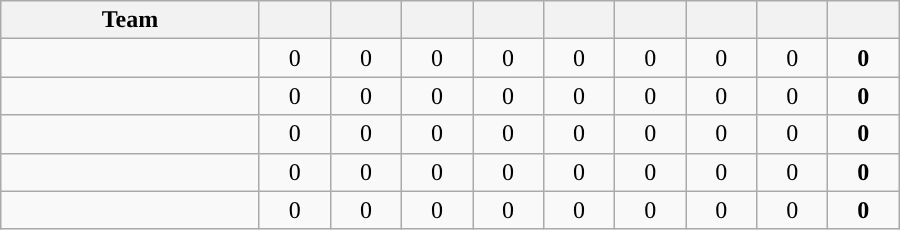<table class="wikitable" style="text-align:center;">
<tr>
<th width=165>Team</th>
<th width=40></th>
<th width=40></th>
<th width=40></th>
<th width=40></th>
<th width=40></th>
<th width=40></th>
<th width=40></th>
<th width=40></th>
<th width=40></th>
</tr>
<tr style="background:">
<td style="text-align:left;"><strong></strong></td>
<td>0</td>
<td>0</td>
<td>0</td>
<td>0</td>
<td>0</td>
<td>0</td>
<td>0</td>
<td>0</td>
<td><strong>0</strong></td>
</tr>
<tr style="background:">
<td style="text-align:left;"></td>
<td>0</td>
<td>0</td>
<td>0</td>
<td>0</td>
<td>0</td>
<td>0</td>
<td>0</td>
<td>0</td>
<td><strong>0</strong></td>
</tr>
<tr style="background:">
<td style="text-align:left;"></td>
<td>0</td>
<td>0</td>
<td>0</td>
<td>0</td>
<td>0</td>
<td>0</td>
<td>0</td>
<td>0</td>
<td><strong>0</strong></td>
</tr>
<tr style="background:">
<td style="text-align:left;"></td>
<td>0</td>
<td>0</td>
<td>0</td>
<td>0</td>
<td>0</td>
<td>0</td>
<td>0</td>
<td>0</td>
<td><strong>0</strong></td>
</tr>
<tr style="background:">
<td style="text-align:left;"></td>
<td>0</td>
<td>0</td>
<td>0</td>
<td>0</td>
<td>0</td>
<td>0</td>
<td>0</td>
<td>0</td>
<td><strong>0</strong></td>
</tr>
</table>
